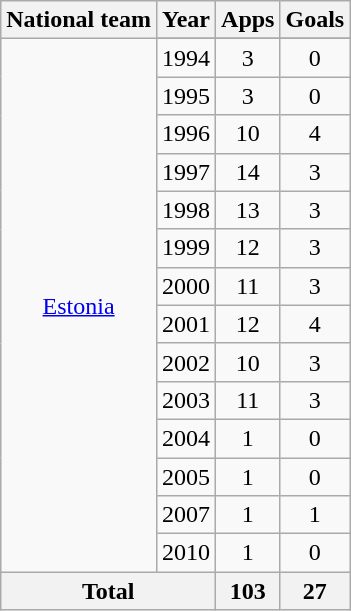<table class="wikitable" style="text-align:center;">
<tr>
<th>National team</th>
<th>Year</th>
<th>Apps</th>
<th>Goals</th>
</tr>
<tr>
<td rowspan="15"><a href='#'>Estonia</a></td>
</tr>
<tr>
<td>1994</td>
<td>3</td>
<td>0</td>
</tr>
<tr>
<td>1995</td>
<td>3</td>
<td>0</td>
</tr>
<tr>
<td>1996</td>
<td>10</td>
<td>4</td>
</tr>
<tr>
<td>1997</td>
<td>14</td>
<td>3</td>
</tr>
<tr>
<td>1998</td>
<td>13</td>
<td>3</td>
</tr>
<tr>
<td>1999</td>
<td>12</td>
<td>3</td>
</tr>
<tr>
<td>2000</td>
<td>11</td>
<td>3</td>
</tr>
<tr>
<td>2001</td>
<td>12</td>
<td>4</td>
</tr>
<tr>
<td>2002</td>
<td>10</td>
<td>3</td>
</tr>
<tr>
<td>2003</td>
<td>11</td>
<td>3</td>
</tr>
<tr>
<td>2004</td>
<td>1</td>
<td>0</td>
</tr>
<tr>
<td>2005</td>
<td>1</td>
<td>0</td>
</tr>
<tr>
<td>2007</td>
<td>1</td>
<td>1</td>
</tr>
<tr>
<td>2010</td>
<td>1</td>
<td>0</td>
</tr>
<tr>
<th colspan=2>Total</th>
<th>103</th>
<th>27</th>
</tr>
</table>
